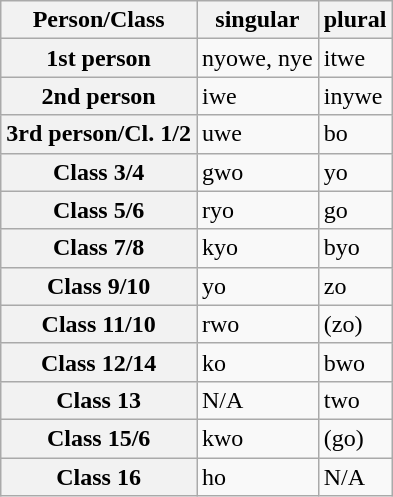<table class="wikitable">
<tr>
<th>Person/Class</th>
<th>singular</th>
<th>plural</th>
</tr>
<tr>
<th>1st person</th>
<td>nyowe, nye</td>
<td>itwe</td>
</tr>
<tr>
<th>2nd person</th>
<td>iwe</td>
<td>inywe</td>
</tr>
<tr>
<th>3rd person/Cl. 1/2</th>
<td>uwe</td>
<td>bo</td>
</tr>
<tr>
<th>Class 3/4</th>
<td>gwo</td>
<td>yo</td>
</tr>
<tr>
<th>Class 5/6</th>
<td>ryo</td>
<td>go</td>
</tr>
<tr>
<th>Class 7/8</th>
<td>kyo</td>
<td>byo</td>
</tr>
<tr>
<th>Class 9/10</th>
<td>yo</td>
<td>zo</td>
</tr>
<tr>
<th>Class 11/10</th>
<td>rwo</td>
<td>(zo)</td>
</tr>
<tr>
<th>Class 12/14</th>
<td>ko</td>
<td>bwo</td>
</tr>
<tr>
<th>Class 13</th>
<td>N/A</td>
<td>two</td>
</tr>
<tr>
<th>Class 15/6</th>
<td>kwo</td>
<td>(go)</td>
</tr>
<tr>
<th>Class 16</th>
<td>ho</td>
<td>N/A</td>
</tr>
</table>
